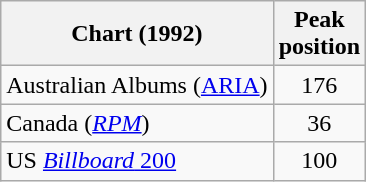<table class="wikitable">
<tr>
<th>Chart (1992)</th>
<th>Peak<br>position</th>
</tr>
<tr>
<td>Australian Albums (<a href='#'>ARIA</a>)</td>
<td style="text-align:center;">176</td>
</tr>
<tr>
<td>Canada (<em><a href='#'>RPM</a></em>)</td>
<td style="text-align:center;">36</td>
</tr>
<tr>
<td>US <a href='#'><em>Billboard</em> 200</a></td>
<td style="text-align:center;">100</td>
</tr>
</table>
